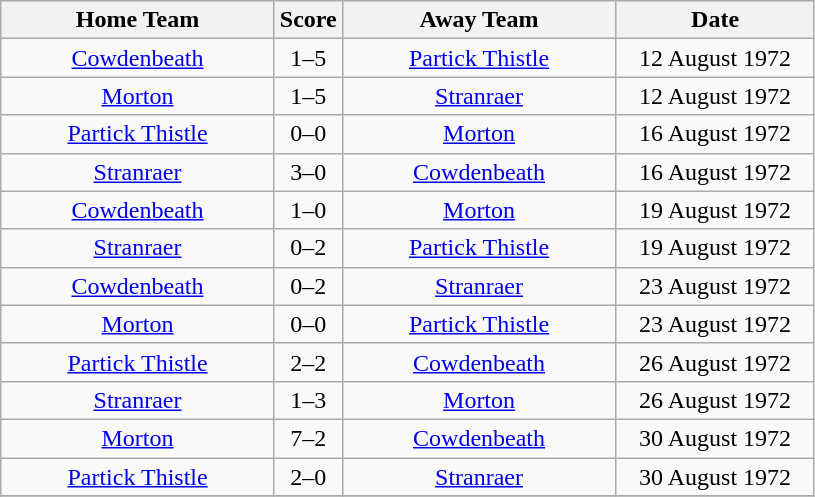<table class="wikitable" style="text-align:center;">
<tr>
<th width=175>Home Team</th>
<th width=20>Score</th>
<th width=175>Away Team</th>
<th width= 125>Date</th>
</tr>
<tr>
<td><a href='#'>Cowdenbeath</a></td>
<td>1–5</td>
<td><a href='#'>Partick Thistle</a></td>
<td>12 August 1972</td>
</tr>
<tr>
<td><a href='#'>Morton</a></td>
<td>1–5</td>
<td><a href='#'>Stranraer</a></td>
<td>12 August 1972</td>
</tr>
<tr>
<td><a href='#'>Partick Thistle</a></td>
<td>0–0</td>
<td><a href='#'>Morton</a></td>
<td>16 August 1972</td>
</tr>
<tr>
<td><a href='#'>Stranraer</a></td>
<td>3–0</td>
<td><a href='#'>Cowdenbeath</a></td>
<td>16 August 1972</td>
</tr>
<tr>
<td><a href='#'>Cowdenbeath</a></td>
<td>1–0</td>
<td><a href='#'>Morton</a></td>
<td>19 August 1972</td>
</tr>
<tr>
<td><a href='#'>Stranraer</a></td>
<td>0–2</td>
<td><a href='#'>Partick Thistle</a></td>
<td>19 August 1972</td>
</tr>
<tr>
<td><a href='#'>Cowdenbeath</a></td>
<td>0–2</td>
<td><a href='#'>Stranraer</a></td>
<td>23 August 1972</td>
</tr>
<tr>
<td><a href='#'>Morton</a></td>
<td>0–0</td>
<td><a href='#'>Partick Thistle</a></td>
<td>23 August 1972</td>
</tr>
<tr>
<td><a href='#'>Partick Thistle</a></td>
<td>2–2</td>
<td><a href='#'>Cowdenbeath</a></td>
<td>26 August 1972</td>
</tr>
<tr>
<td><a href='#'>Stranraer</a></td>
<td>1–3</td>
<td><a href='#'>Morton</a></td>
<td>26 August 1972</td>
</tr>
<tr>
<td><a href='#'>Morton</a></td>
<td>7–2</td>
<td><a href='#'>Cowdenbeath</a></td>
<td>30 August 1972</td>
</tr>
<tr>
<td><a href='#'>Partick Thistle</a></td>
<td>2–0</td>
<td><a href='#'>Stranraer</a></td>
<td>30 August 1972</td>
</tr>
<tr>
</tr>
</table>
